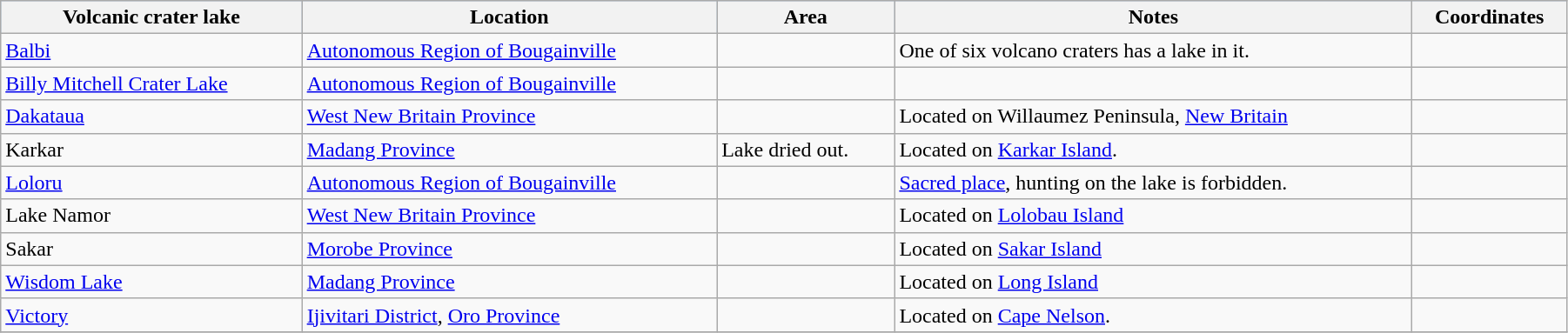<table class="wikitable sortable" width=95%>
<tr bgcolor=#99CCFF>
<th>Volcanic crater lake</th>
<th>Location</th>
<th data-sort-type="number">Area</th>
<th>Notes</th>
<th>Coordinates</th>
</tr>
<tr>
<td><a href='#'>Balbi</a></td>
<td><a href='#'>Autonomous Region of Bougainville</a></td>
<td></td>
<td>One of six volcano craters has a lake in it.</td>
<td></td>
</tr>
<tr>
<td><a href='#'>Billy Mitchell Crater Lake</a></td>
<td><a href='#'>Autonomous Region of Bougainville</a></td>
<td></td>
<td></td>
<td></td>
</tr>
<tr>
<td><a href='#'>Dakataua</a></td>
<td><a href='#'>West New Britain Province</a></td>
<td></td>
<td>Located on Willaumez Peninsula, <a href='#'>New Britain</a></td>
<td></td>
</tr>
<tr>
<td>Karkar</td>
<td><a href='#'>Madang Province</a></td>
<td>Lake dried out.</td>
<td>Located on <a href='#'>Karkar Island</a>.</td>
<td></td>
</tr>
<tr>
<td><a href='#'>Loloru</a></td>
<td><a href='#'>Autonomous Region of Bougainville</a></td>
<td></td>
<td><a href='#'>Sacred place</a>, hunting on the lake is forbidden.</td>
<td></td>
</tr>
<tr>
<td>Lake Namor</td>
<td><a href='#'>West New Britain Province</a></td>
<td></td>
<td>Located on <a href='#'>Lolobau Island</a></td>
<td></td>
</tr>
<tr>
<td>Sakar</td>
<td><a href='#'>Morobe Province</a></td>
<td></td>
<td>Located on <a href='#'>Sakar Island</a></td>
<td></td>
</tr>
<tr>
<td><a href='#'>Wisdom Lake</a></td>
<td><a href='#'>Madang Province</a></td>
<td></td>
<td>Located on <a href='#'>Long Island</a></td>
<td></td>
</tr>
<tr>
<td><a href='#'>Victory</a></td>
<td><a href='#'>Ijivitari District</a>, <a href='#'>Oro Province</a></td>
<td></td>
<td>Located on <a href='#'>Cape Nelson</a>.</td>
<td></td>
</tr>
<tr>
</tr>
</table>
